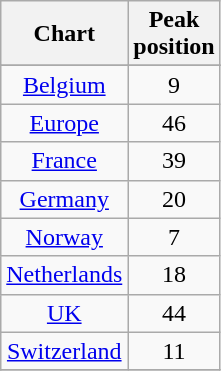<table class="wikitable sortable plainrowheaders" style="text-align:center">
<tr>
<th scope="col">Chart</th>
<th scope="col">Peak<br>position</th>
</tr>
<tr>
</tr>
<tr>
<td><a href='#'>Belgium</a></td>
<td align="center">9</td>
</tr>
<tr>
<td><a href='#'>Europe</a></td>
<td align="center">46</td>
</tr>
<tr>
<td><a href='#'>France</a></td>
<td align="center">39</td>
</tr>
<tr>
<td><a href='#'>Germany</a></td>
<td align="center">20</td>
</tr>
<tr>
<td><a href='#'>Norway</a></td>
<td align="center">7</td>
</tr>
<tr>
<td><a href='#'>Netherlands</a></td>
<td align="center">18</td>
</tr>
<tr>
<td><a href='#'>UK</a></td>
<td align="center">44</td>
</tr>
<tr>
<td><a href='#'>Switzerland</a></td>
<td align="center">11</td>
</tr>
<tr>
</tr>
</table>
